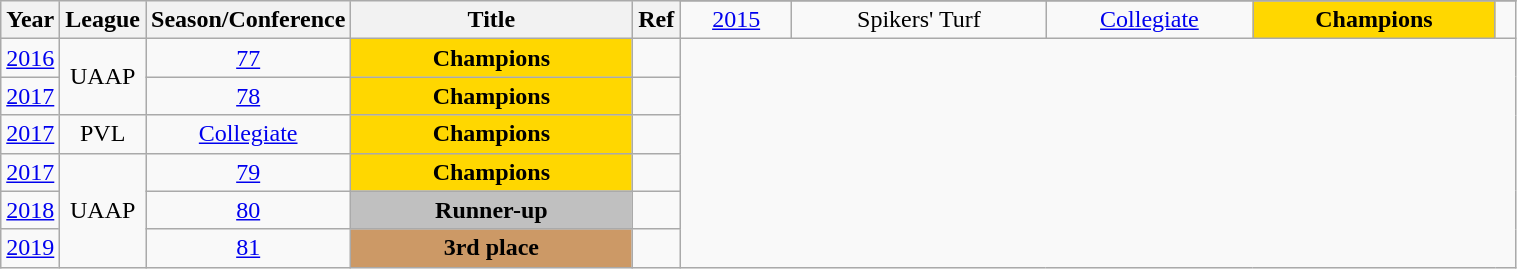<table class="wikitable sortable" style="text-align:center" width="80%">
<tr>
<th style="width:5px;" rowspan="2">Year</th>
<th style="width:25px;" rowspan="2">League</th>
<th style="width:100px;" rowspan="2">Season/Conference</th>
<th style="width:180px;" rowspan="2">Title</th>
<th style="width:25px;" rowspan="2">Ref</th>
</tr>
<tr align=center>
<td><a href='#'>2015</a></td>
<td>Spikers' Turf</td>
<td><a href='#'>Collegiate</a></td>
<td style="background:gold;"><strong>Champions</strong></td>
<td></td>
</tr>
<tr align=center>
<td><a href='#'>2016</a></td>
<td rowspan=2>UAAP</td>
<td><a href='#'>77</a></td>
<td style="background:gold;"><strong>Champions</strong></td>
<td></td>
</tr>
<tr align=center>
<td><a href='#'>2017</a></td>
<td><a href='#'>78</a></td>
<td style="background:gold;"><strong>Champions</strong></td>
<td></td>
</tr>
<tr align=center>
<td><a href='#'>2017</a></td>
<td>PVL</td>
<td><a href='#'>Collegiate</a></td>
<td style="background:gold;"><strong>Champions</strong></td>
<td></td>
</tr>
<tr align=center>
<td><a href='#'>2017</a></td>
<td rowspan=3>UAAP</td>
<td><a href='#'>79</a></td>
<td style="background:gold;"><strong>Champions</strong></td>
<td></td>
</tr>
<tr align=center>
<td><a href='#'>2018</a></td>
<td><a href='#'>80</a></td>
<td style="background:silver;"><strong>Runner-up</strong></td>
<td></td>
</tr>
<tr align=center>
<td><a href='#'>2019</a></td>
<td><a href='#'>81</a></td>
<td style="background:#cc9966;"><strong>3rd place</strong></td>
<td></td>
</tr>
</table>
